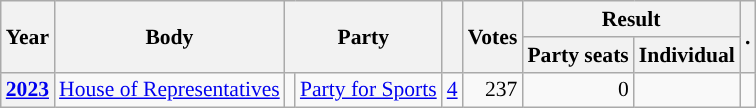<table class="wikitable plainrowheaders sortable" border=2 cellpadding=4 cellspacing=0 style="border: 1px #aaa solid; font-size: 90%; text-align:center;">
<tr>
<th scope="col" rowspan=2>Year</th>
<th scope="col" rowspan=2>Body</th>
<th scope="col" colspan=2 rowspan=2>Party</th>
<th scope="col" rowspan=2></th>
<th scope="col" rowspan=2>Votes</th>
<th scope="colgroup" colspan=2>Result</th>
<th scope="col" rowspan=2 class="unsortable">.</th>
</tr>
<tr>
<th scope="col">Party seats</th>
<th scope="col">Individual</th>
</tr>
<tr>
<th scope="row"><a href='#'>2023</a></th>
<td><a href='#'>House of Representatives</a></td>
<td style="background-color:"></td>
<td><a href='#'>Party for Sports</a></td>
<td style=text-align:right><a href='#'>4</a></td>
<td style=text-align:right>237</td>
<td style=text-align:right>0</td>
<td></td>
<td></td>
</tr>
</table>
